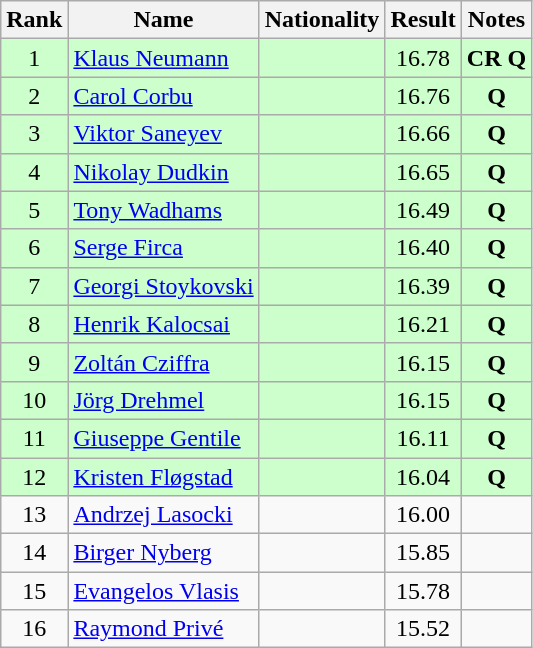<table class="wikitable sortable" style="text-align:center">
<tr>
<th>Rank</th>
<th>Name</th>
<th>Nationality</th>
<th>Result</th>
<th>Notes</th>
</tr>
<tr bgcolor=ccffcc>
<td>1</td>
<td align=left><a href='#'>Klaus Neumann</a></td>
<td align=left></td>
<td>16.78</td>
<td><strong>CR Q</strong></td>
</tr>
<tr bgcolor=ccffcc>
<td>2</td>
<td align=left><a href='#'>Carol Corbu</a></td>
<td align=left></td>
<td>16.76</td>
<td><strong>Q</strong></td>
</tr>
<tr bgcolor=ccffcc>
<td>3</td>
<td align=left><a href='#'>Viktor Saneyev</a></td>
<td align=left></td>
<td>16.66</td>
<td><strong>Q</strong></td>
</tr>
<tr bgcolor=ccffcc>
<td>4</td>
<td align=left><a href='#'>Nikolay Dudkin</a></td>
<td align=left></td>
<td>16.65</td>
<td><strong>Q</strong></td>
</tr>
<tr bgcolor=ccffcc>
<td>5</td>
<td align=left><a href='#'>Tony Wadhams</a></td>
<td align=left></td>
<td>16.49</td>
<td><strong>Q</strong></td>
</tr>
<tr bgcolor=ccffcc>
<td>6</td>
<td align=left><a href='#'>Serge Firca</a></td>
<td align=left></td>
<td>16.40</td>
<td><strong>Q</strong></td>
</tr>
<tr bgcolor=ccffcc>
<td>7</td>
<td align=left><a href='#'>Georgi Stoykovski</a></td>
<td align=left></td>
<td>16.39</td>
<td><strong>Q</strong></td>
</tr>
<tr bgcolor=ccffcc>
<td>8</td>
<td align=left><a href='#'>Henrik Kalocsai</a></td>
<td align=left></td>
<td>16.21</td>
<td><strong>Q</strong></td>
</tr>
<tr bgcolor=ccffcc>
<td>9</td>
<td align=left><a href='#'>Zoltán Cziffra</a></td>
<td align=left></td>
<td>16.15</td>
<td><strong>Q</strong></td>
</tr>
<tr bgcolor=ccffcc>
<td>10</td>
<td align=left><a href='#'>Jörg Drehmel</a></td>
<td align=left></td>
<td>16.15</td>
<td><strong>Q</strong></td>
</tr>
<tr bgcolor=ccffcc>
<td>11</td>
<td align=left><a href='#'>Giuseppe Gentile</a></td>
<td align=left></td>
<td>16.11</td>
<td><strong>Q</strong></td>
</tr>
<tr bgcolor=ccffcc>
<td>12</td>
<td align=left><a href='#'>Kristen Fløgstad</a></td>
<td align=left></td>
<td>16.04</td>
<td><strong>Q</strong></td>
</tr>
<tr>
<td>13</td>
<td align=left><a href='#'>Andrzej Lasocki</a></td>
<td align=left></td>
<td>16.00</td>
<td></td>
</tr>
<tr>
<td>14</td>
<td align=left><a href='#'>Birger Nyberg</a></td>
<td align=left></td>
<td>15.85</td>
<td></td>
</tr>
<tr>
<td>15</td>
<td align=left><a href='#'>Evangelos Vlasis</a></td>
<td align=left></td>
<td>15.78</td>
<td></td>
</tr>
<tr>
<td>16</td>
<td align=left><a href='#'>Raymond Privé</a></td>
<td align=left></td>
<td>15.52</td>
<td></td>
</tr>
</table>
